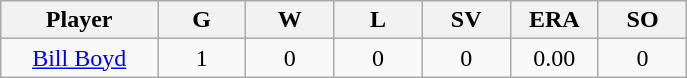<table class="wikitable sortable">
<tr>
<th bgcolor="#DDDDFF" width="16%">Player</th>
<th bgcolor="#DDDDFF" width="9%">G</th>
<th bgcolor="#DDDDFF" width="9%">W</th>
<th bgcolor="#DDDDFF" width="9%">L</th>
<th bgcolor="#DDDDFF" width="9%">SV</th>
<th bgcolor="#DDDDFF" width="9%">ERA</th>
<th bgcolor="#DDDDFF" width="9%">SO</th>
</tr>
<tr align=center>
<td><a href='#'>Bill Boyd</a></td>
<td>1</td>
<td>0</td>
<td>0</td>
<td>0</td>
<td>0.00</td>
<td>0</td>
</tr>
</table>
